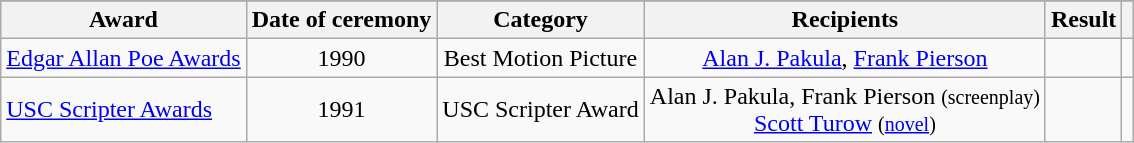<table class="wikitable sortable">
<tr>
</tr>
<tr>
<th>Award</th>
<th>Date of ceremony</th>
<th>Category</th>
<th>Recipients</th>
<th>Result</th>
<th></th>
</tr>
<tr>
<td><a href='#'>Edgar Allan Poe Awards</a></td>
<td style="text-align:center;">1990</td>
<td style="text-align:center;">Best Motion Picture</td>
<td style="text-align:center;"><a href='#'>Alan J. Pakula</a>, <a href='#'>Frank Pierson</a></td>
<td></td>
<td style="text-align:center;"></td>
</tr>
<tr>
<td><a href='#'>USC Scripter Awards</a></td>
<td style="text-align:center;">1991</td>
<td style="text-align:center;">USC Scripter Award</td>
<td style="text-align:center;">Alan J. Pakula, Frank Pierson <small>(screenplay)</small><br><a href='#'>Scott Turow</a> <small>(<a href='#'>novel</a>)</small></td>
<td></td>
<td style="text-align:center;"></td>
</tr>
</table>
